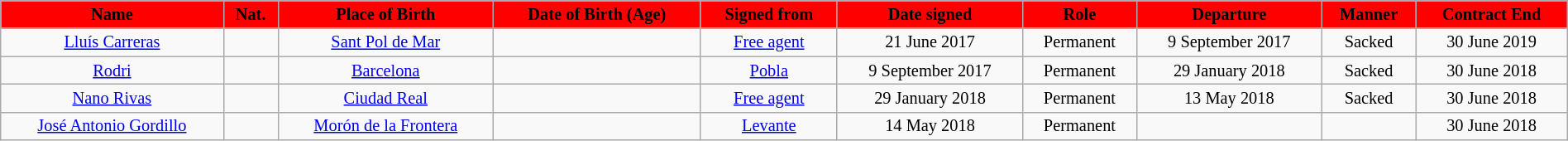<table class="wikitable" style="text-align:center; font-size:85%; width:100%;">
<tr>
<th style="background:#FF0000; color:#000000; text-align:center;">Name</th>
<th style="background:#FF0000; color:#000000; text-align:center;">Nat.</th>
<th style="background:#FF0000; color:#000000; text-align:center;">Place of Birth</th>
<th style="background:#FF0000; color:#000000; text-align:center;">Date of Birth (Age)</th>
<th style="background:#FF0000; color:#000000; text-align:center;">Signed from</th>
<th style="background:#FF0000; color:#000000; text-align:center;">Date signed</th>
<th style="background:#FF0000; color:#000000; text-align:center;">Role</th>
<th style="background:#FF0000; color:#000000; text-align:center;">Departure</th>
<th style="background:#FF0000; color:#000000; text-align:center;">Manner</th>
<th style="background:#FF0000; color:#000000; text-align:center;">Contract End</th>
</tr>
<tr>
<td><a href='#'>Lluís Carreras</a></td>
<td> </td>
<td><a href='#'>Sant Pol de Mar</a></td>
<td></td>
<td><a href='#'>Free agent</a></td>
<td>21 June 2017</td>
<td>Permanent</td>
<td>9 September 2017</td>
<td>Sacked</td>
<td>30 June 2019</td>
</tr>
<tr>
<td><a href='#'>Rodri</a></td>
<td> </td>
<td><a href='#'>Barcelona</a></td>
<td></td>
<td><a href='#'>Pobla</a></td>
<td>9 September 2017</td>
<td>Permanent</td>
<td>29 January 2018</td>
<td>Sacked</td>
<td>30 June 2018</td>
</tr>
<tr>
<td><a href='#'>Nano Rivas</a></td>
<td> </td>
<td><a href='#'>Ciudad Real</a></td>
<td></td>
<td><a href='#'>Free agent</a></td>
<td>29 January 2018</td>
<td>Permanent</td>
<td>13 May 2018</td>
<td>Sacked</td>
<td>30 June 2018</td>
</tr>
<tr>
<td><a href='#'>José Antonio Gordillo</a></td>
<td> </td>
<td><a href='#'>Morón de la Frontera</a></td>
<td></td>
<td><a href='#'>Levante</a></td>
<td>14 May 2018</td>
<td>Permanent</td>
<td></td>
<td></td>
<td>30 June 2018</td>
</tr>
</table>
